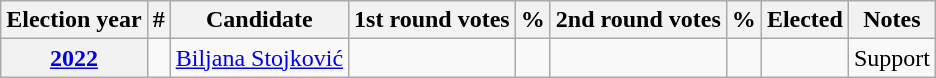<table class="wikitable">
<tr>
<th>Election year</th>
<th>#</th>
<th>Candidate</th>
<th>1st round votes</th>
<th>%</th>
<th>2nd round votes</th>
<th>%</th>
<th>Elected</th>
<th>Notes</th>
</tr>
<tr>
<th><a href='#'>2022</a></th>
<td></td>
<td><a href='#'>Biljana Stojković</a></td>
<td></td>
<td></td>
<td></td>
<td></td>
<td></td>
<td>Support</td>
</tr>
</table>
